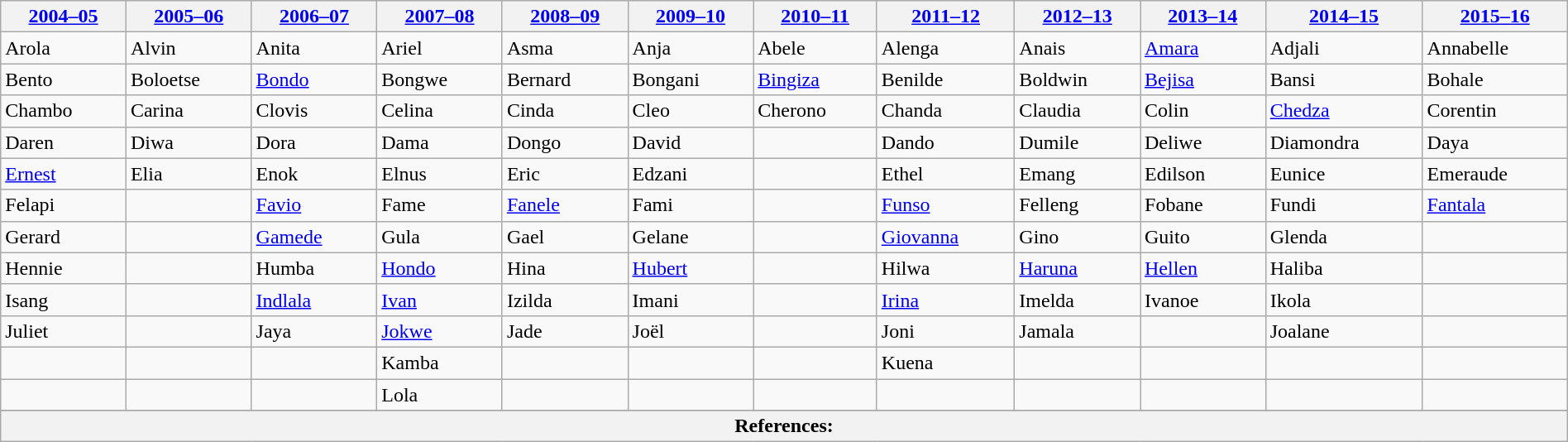<table class="wikitable" width="100%">
<tr>
<th><a href='#'>2004–05</a></th>
<th><a href='#'>2005–06</a></th>
<th><a href='#'>2006–07</a></th>
<th><a href='#'>2007–08</a></th>
<th><a href='#'>2008–09</a></th>
<th><a href='#'>2009–10</a></th>
<th><a href='#'>2010–11</a></th>
<th><a href='#'>2011–12</a></th>
<th><a href='#'>2012–13</a></th>
<th><a href='#'>2013–14</a></th>
<th><a href='#'>2014–15</a></th>
<th><a href='#'>2015–16</a></th>
</tr>
<tr>
<td>Arola</td>
<td>Alvin</td>
<td>Anita</td>
<td>Ariel</td>
<td>Asma</td>
<td>Anja</td>
<td>Abele</td>
<td>Alenga</td>
<td>Anais</td>
<td><a href='#'>Amara</a></td>
<td>Adjali</td>
<td>Annabelle</td>
</tr>
<tr>
<td>Bento</td>
<td>Boloetse</td>
<td><a href='#'>Bondo</a></td>
<td>Bongwe</td>
<td>Bernard</td>
<td>Bongani</td>
<td><a href='#'>Bingiza</a></td>
<td>Benilde</td>
<td>Boldwin</td>
<td><a href='#'>Bejisa</a></td>
<td>Bansi</td>
<td>Bohale</td>
</tr>
<tr>
<td>Chambo</td>
<td>Carina</td>
<td>Clovis</td>
<td>Celina</td>
<td>Cinda</td>
<td>Cleo</td>
<td>Cherono</td>
<td>Chanda</td>
<td>Claudia</td>
<td>Colin</td>
<td><a href='#'>Chedza</a></td>
<td>Corentin</td>
</tr>
<tr>
<td>Daren</td>
<td>Diwa</td>
<td>Dora</td>
<td>Dama</td>
<td>Dongo</td>
<td>David</td>
<td></td>
<td>Dando</td>
<td>Dumile</td>
<td>Deliwe</td>
<td>Diamondra</td>
<td>Daya</td>
</tr>
<tr>
<td><a href='#'>Ernest</a></td>
<td>Elia</td>
<td>Enok</td>
<td>Elnus</td>
<td>Eric</td>
<td>Edzani</td>
<td></td>
<td>Ethel</td>
<td>Emang</td>
<td>Edilson</td>
<td>Eunice</td>
<td>Emeraude</td>
</tr>
<tr>
<td>Felapi</td>
<td></td>
<td><a href='#'>Favio</a></td>
<td>Fame</td>
<td><a href='#'>Fanele</a></td>
<td>Fami</td>
<td></td>
<td><a href='#'>Funso</a></td>
<td>Felleng</td>
<td>Fobane</td>
<td>Fundi</td>
<td><a href='#'>Fantala</a></td>
</tr>
<tr>
<td>Gerard</td>
<td></td>
<td><a href='#'>Gamede</a></td>
<td>Gula</td>
<td>Gael</td>
<td>Gelane</td>
<td></td>
<td><a href='#'>Giovanna</a></td>
<td>Gino</td>
<td>Guito</td>
<td>Glenda</td>
<td></td>
</tr>
<tr>
<td>Hennie</td>
<td></td>
<td>Humba</td>
<td><a href='#'>Hondo</a></td>
<td>Hina</td>
<td><a href='#'>Hubert</a></td>
<td></td>
<td>Hilwa</td>
<td><a href='#'>Haruna</a></td>
<td><a href='#'>Hellen</a></td>
<td>Haliba</td>
<td></td>
</tr>
<tr>
<td>Isang</td>
<td></td>
<td><a href='#'>Indlala</a></td>
<td><a href='#'>Ivan</a></td>
<td>Izilda</td>
<td>Imani</td>
<td></td>
<td><a href='#'>Irina</a></td>
<td>Imelda</td>
<td>Ivanoe</td>
<td>Ikola</td>
<td></td>
</tr>
<tr>
<td>Juliet</td>
<td></td>
<td>Jaya</td>
<td><a href='#'>Jokwe</a></td>
<td>Jade</td>
<td>Joël</td>
<td></td>
<td>Joni</td>
<td>Jamala</td>
<td></td>
<td>Joalane</td>
<td></td>
</tr>
<tr>
<td></td>
<td></td>
<td></td>
<td>Kamba</td>
<td></td>
<td></td>
<td></td>
<td>Kuena</td>
<td></td>
<td></td>
<td></td>
<td></td>
</tr>
<tr>
<td></td>
<td></td>
<td></td>
<td>Lola</td>
<td></td>
<td></td>
<td></td>
<td></td>
<td></td>
<td></td>
<td></td>
<td></td>
</tr>
<tr>
</tr>
<tr class="sortbottom">
<th colspan="12">References:</th>
</tr>
</table>
